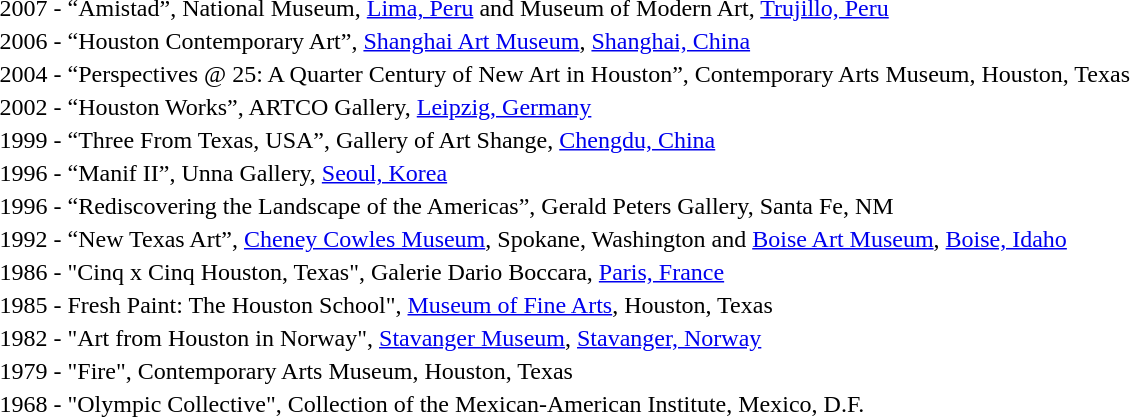<table>
<tr>
<td>2007 -</td>
<td>“Amistad”, National Museum, <a href='#'>Lima, Peru</a> and Museum of Modern Art, <a href='#'>Trujillo, Peru</a></td>
</tr>
<tr>
<td>2006 -</td>
<td>“Houston Contemporary Art”, <a href='#'>Shanghai Art Museum</a>, <a href='#'>Shanghai, China</a></td>
</tr>
<tr>
<td>2004 -</td>
<td>“Perspectives @ 25: A Quarter Century of New Art in Houston”, Contemporary Arts Museum, Houston, Texas</td>
</tr>
<tr>
<td>2002 -</td>
<td>“Houston Works”, ARTCO Gallery, <a href='#'>Leipzig, Germany</a></td>
</tr>
<tr>
<td>1999 -</td>
<td>“Three From Texas, USA”, Gallery of Art Shange, <a href='#'>Chengdu, China</a></td>
</tr>
<tr>
<td>1996 -</td>
<td>“Manif II”, Unna Gallery, <a href='#'>Seoul, Korea</a></td>
</tr>
<tr>
<td>1996 -</td>
<td>“Rediscovering the Landscape of the Americas”, Gerald Peters Gallery, Santa Fe, NM</td>
</tr>
<tr>
<td>1992 -</td>
<td>“New Texas Art”, <a href='#'>Cheney Cowles Museum</a>, Spokane, Washington and <a href='#'>Boise Art Museum</a>, <a href='#'>Boise, Idaho</a></td>
</tr>
<tr>
<td>1986 -</td>
<td>"Cinq x Cinq Houston, Texas", Galerie Dario Boccara, <a href='#'>Paris, France</a></td>
</tr>
<tr>
<td>1985 -</td>
<td "Fresh Paint>Fresh Paint: The Houston School", <a href='#'>Museum of Fine Arts</a>, Houston, Texas</td>
</tr>
<tr>
<td>1982 -</td>
<td>"Art from Houston in Norway", <a href='#'>Stavanger Museum</a>, <a href='#'>Stavanger, Norway</a></td>
</tr>
<tr>
<td>1979 -</td>
<td>"Fire", Contemporary Arts Museum, Houston, Texas</td>
</tr>
<tr>
<td>1968 -</td>
<td>"Olympic Collective", Collection of the Mexican-American Institute, Mexico, D.F.</td>
</tr>
</table>
